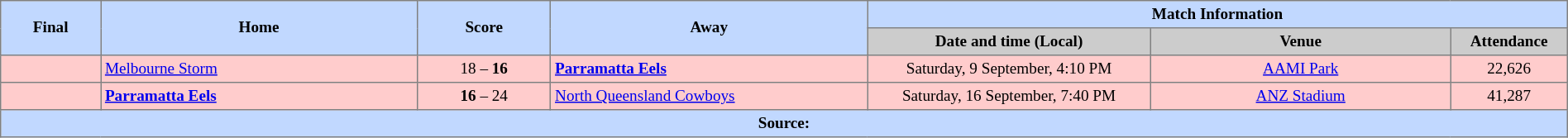<table border="1" cellpadding="3" cellspacing="0" style="border-collapse:collapse; font-size:80%; text-align:center; width:100%;">
<tr style="background:#c1d8ff;">
<th rowspan="2" style="width:6%;">Final</th>
<th rowspan="2" style="width:19%;">Home</th>
<th rowspan="2" style="width:8%;">Score</th>
<th rowspan="2" style="width:19%;">Away</th>
<th colspan=6>Match Information</th>
</tr>
<tr style="background:#ccc;">
<th width=17%>Date and time (Local)</th>
<th width=18%>Venue</th>
<th width=7%>Attendance</th>
</tr>
<tr style="text-align:center; background:#fcc;">
<td></td>
<td style="text-align:left;"> <a href='#'>Melbourne Storm</a></td>
<td>18 – <strong>16</strong></td>
<td style="text-align:left;"> <strong><a href='#'>Parramatta Eels</a></strong></td>
<td>Saturday, 9 September, 4:10 PM</td>
<td><a href='#'>AAMI Park</a></td>
<td>22,626</td>
</tr>
<tr style="text-align:center; background:#fcc;">
<td></td>
<td style="text-align:left;"> <strong><a href='#'>Parramatta Eels</a></strong></td>
<td><strong>16</strong> – 24</td>
<td style="text-align:left;"> <a href='#'>North Queensland Cowboys</a></td>
<td>Saturday, 16 September, 7:40 PM</td>
<td><a href='#'>ANZ Stadium</a></td>
<td>41,287</td>
</tr>
<tr style="background:#c1d8ff;">
<th colspan=12>Source:</th>
</tr>
</table>
